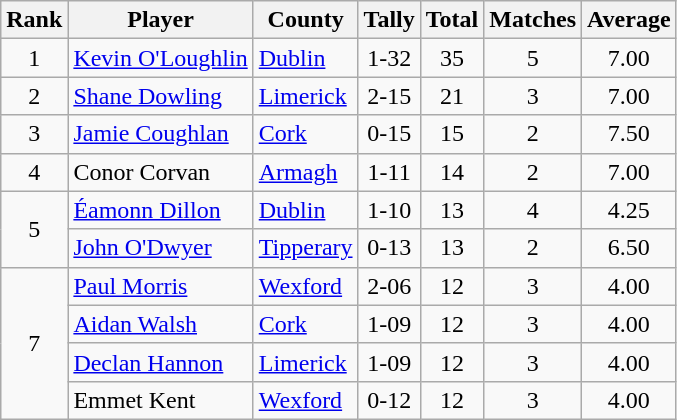<table class="wikitable">
<tr>
<th>Rank</th>
<th>Player</th>
<th>County</th>
<th>Tally</th>
<th>Total</th>
<th>Matches</th>
<th>Average</th>
</tr>
<tr>
<td rowspan=1 align=center>1</td>
<td><a href='#'>Kevin O'Loughlin</a></td>
<td><a href='#'>Dublin</a></td>
<td align=center>1-32</td>
<td align=center>35</td>
<td align=center>5</td>
<td align=center>7.00</td>
</tr>
<tr>
<td rowspan=1 align=center>2</td>
<td><a href='#'>Shane Dowling</a></td>
<td><a href='#'>Limerick</a></td>
<td align=center>2-15</td>
<td align=center>21</td>
<td align=center>3</td>
<td align=center>7.00</td>
</tr>
<tr>
<td rowspan=1 align=center>3</td>
<td><a href='#'>Jamie Coughlan</a></td>
<td><a href='#'>Cork</a></td>
<td align=center>0-15</td>
<td align=center>15</td>
<td align=center>2</td>
<td align=center>7.50</td>
</tr>
<tr>
<td rowspan=1 align=center>4</td>
<td>Conor Corvan</td>
<td><a href='#'>Armagh</a></td>
<td align=center>1-11</td>
<td align=center>14</td>
<td align=center>2</td>
<td align=center>7.00</td>
</tr>
<tr>
<td rowspan=2 align=center>5</td>
<td><a href='#'>Éamonn Dillon</a></td>
<td><a href='#'>Dublin</a></td>
<td align=center>1-10</td>
<td align=center>13</td>
<td align=center>4</td>
<td align=center>4.25</td>
</tr>
<tr>
<td><a href='#'>John O'Dwyer</a></td>
<td><a href='#'>Tipperary</a></td>
<td align=center>0-13</td>
<td align=center>13</td>
<td align=center>2</td>
<td align=center>6.50</td>
</tr>
<tr>
<td rowspan=4 align=center>7</td>
<td><a href='#'>Paul Morris</a></td>
<td><a href='#'>Wexford</a></td>
<td align=center>2-06</td>
<td align=center>12</td>
<td align=center>3</td>
<td align=center>4.00</td>
</tr>
<tr>
<td><a href='#'>Aidan Walsh</a></td>
<td><a href='#'>Cork</a></td>
<td align=center>1-09</td>
<td align=center>12</td>
<td align=center>3</td>
<td align=center>4.00</td>
</tr>
<tr>
<td><a href='#'>Declan Hannon</a></td>
<td><a href='#'>Limerick</a></td>
<td align=center>1-09</td>
<td align=center>12</td>
<td align=center>3</td>
<td align=center>4.00</td>
</tr>
<tr>
<td>Emmet Kent</td>
<td><a href='#'>Wexford</a></td>
<td align=center>0-12</td>
<td align=center>12</td>
<td align=center>3</td>
<td align=center>4.00</td>
</tr>
</table>
